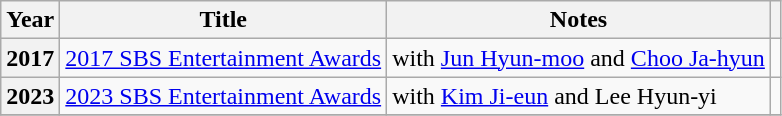<table class="wikitable plainrowheaders">
<tr>
<th scope="col">Year</th>
<th scope="col">Title</th>
<th scope="col">Notes</th>
<th scope="col" class="unsortable"></th>
</tr>
<tr>
<th scope="row">2017</th>
<td><a href='#'>2017 SBS Entertainment Awards</a></td>
<td>with <a href='#'>Jun Hyun-moo</a> and <a href='#'>Choo Ja-hyun</a></td>
<td></td>
</tr>
<tr>
<th scope="row">2023</th>
<td><a href='#'>2023 SBS Entertainment Awards</a></td>
<td>with <a href='#'>Kim Ji-eun</a> and Lee Hyun-yi</td>
<td></td>
</tr>
<tr>
</tr>
</table>
